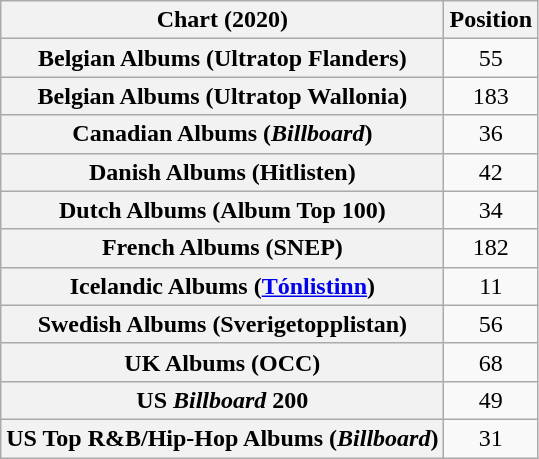<table class="wikitable sortable plainrowheaders" style="text-align:center">
<tr>
<th scope="col">Chart (2020)</th>
<th scope="col">Position</th>
</tr>
<tr>
<th scope="row">Belgian Albums (Ultratop Flanders)</th>
<td>55</td>
</tr>
<tr>
<th scope="row">Belgian Albums (Ultratop Wallonia)</th>
<td>183</td>
</tr>
<tr>
<th scope="row">Canadian Albums (<em>Billboard</em>)</th>
<td>36</td>
</tr>
<tr>
<th scope="row">Danish Albums (Hitlisten)</th>
<td>42</td>
</tr>
<tr>
<th scope="row">Dutch Albums (Album Top 100)</th>
<td>34</td>
</tr>
<tr>
<th scope="row">French Albums (SNEP)</th>
<td>182</td>
</tr>
<tr>
<th scope="row">Icelandic Albums (<a href='#'>Tónlistinn</a>)</th>
<td>11</td>
</tr>
<tr>
<th scope="row">Swedish Albums (Sverigetopplistan)</th>
<td>56</td>
</tr>
<tr>
<th scope="row">UK Albums (OCC)</th>
<td>68</td>
</tr>
<tr>
<th scope="row">US <em>Billboard</em> 200</th>
<td>49</td>
</tr>
<tr>
<th scope="row">US Top R&B/Hip-Hop Albums (<em>Billboard</em>)</th>
<td>31</td>
</tr>
</table>
